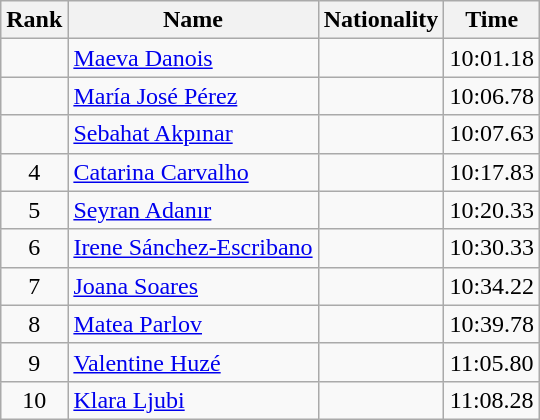<table class="wikitable sortable"  style="text-align:center">
<tr>
<th>Rank</th>
<th>Name</th>
<th>Nationality</th>
<th>Time</th>
</tr>
<tr>
<td></td>
<td align=left><a href='#'>Maeva Danois</a></td>
<td align=left></td>
<td>10:01.18</td>
</tr>
<tr>
<td></td>
<td align=left><a href='#'>María José Pérez</a></td>
<td align=left></td>
<td>10:06.78</td>
</tr>
<tr>
<td></td>
<td align=left><a href='#'>Sebahat Akpınar</a></td>
<td align=left></td>
<td>10:07.63</td>
</tr>
<tr>
<td>4</td>
<td align=left><a href='#'>Catarina Carvalho</a></td>
<td align=left></td>
<td>10:17.83</td>
</tr>
<tr>
<td>5</td>
<td align=left><a href='#'>Seyran Adanır</a></td>
<td align=left></td>
<td>10:20.33</td>
</tr>
<tr>
<td>6</td>
<td align=left><a href='#'>Irene Sánchez-Escribano</a></td>
<td align=left></td>
<td>10:30.33</td>
</tr>
<tr>
<td>7</td>
<td align=left><a href='#'>Joana Soares</a></td>
<td align=left></td>
<td>10:34.22</td>
</tr>
<tr>
<td>8</td>
<td align=left><a href='#'>Matea Parlov</a></td>
<td align=left></td>
<td>10:39.78</td>
</tr>
<tr>
<td>9</td>
<td align=left><a href='#'>Valentine Huzé</a></td>
<td align=left></td>
<td>11:05.80</td>
</tr>
<tr>
<td>10</td>
<td align=left><a href='#'>Klara Ljubi</a></td>
<td align=left></td>
<td>11:08.28</td>
</tr>
</table>
